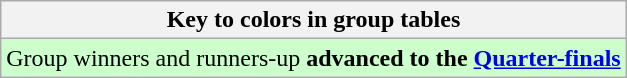<table class="wikitable">
<tr>
<th>Key to colors in group tables</th>
</tr>
<tr style="background:#cfc;">
<td>Group winners and runners-up <strong>advanced to the <a href='#'>Quarter-finals</a></strong></td>
</tr>
</table>
